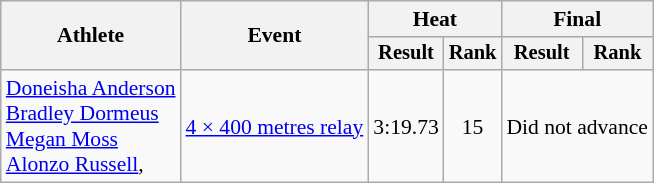<table class=wikitable style=font-size:90%>
<tr>
<th rowspan=2>Athlete</th>
<th rowspan=2>Event</th>
<th colspan=2>Heat</th>
<th colspan=2>Final</th>
</tr>
<tr style=font-size:95%>
<th>Result</th>
<th>Rank</th>
<th>Result</th>
<th>Rank</th>
</tr>
<tr align=center>
<td align=left><a href='#'>Doneisha Anderson</a><br> <a href='#'>Bradley Dormeus</a><br> <a href='#'>Megan Moss</a><br> <a href='#'>Alonzo Russell</a>,</td>
<td align=left><a href='#'>4 × 400 metres relay</a></td>
<td>3:19.73 </td>
<td>15</td>
<td colspan=2>Did not advance</td>
</tr>
</table>
